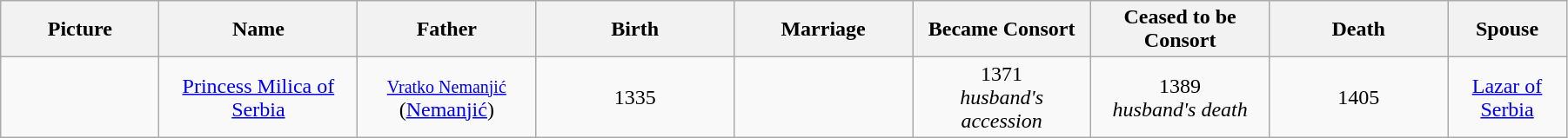<table style="width:95%;" class="wikitable">
<tr>
<th style="width:8%;">Picture</th>
<th style="width:10%;">Name</th>
<th style="width:9%;">Father</th>
<th style="width:10%;">Birth</th>
<th style="width:9%;">Marriage</th>
<th style="width:9%;">Became Consort</th>
<th style="width:9%;">Ceased to be Consort</th>
<th style="width:9%;">Death</th>
<th style="width:6%;">Spouse</th>
</tr>
<tr>
<td style="text-align:center;"></td>
<td style="text-align:center;"><a href='#'>Princess Milica of Serbia</a></td>
<td style="text-align:center;"><small><a href='#'>Vratko Nemanjić</a></small><br>(<a href='#'>Nemanjić</a>)</td>
<td style="text-align:center;">1335</td>
<td style="text-align:center;"></td>
<td style="text-align:center;">1371<br><em>husband's accession</em></td>
<td style="text-align:center;">1389<br><em>husband's death</em></td>
<td style="text-align:center;">1405</td>
<td style="text-align:center;"><a href='#'>Lazar of Serbia</a></td>
</tr>
</table>
